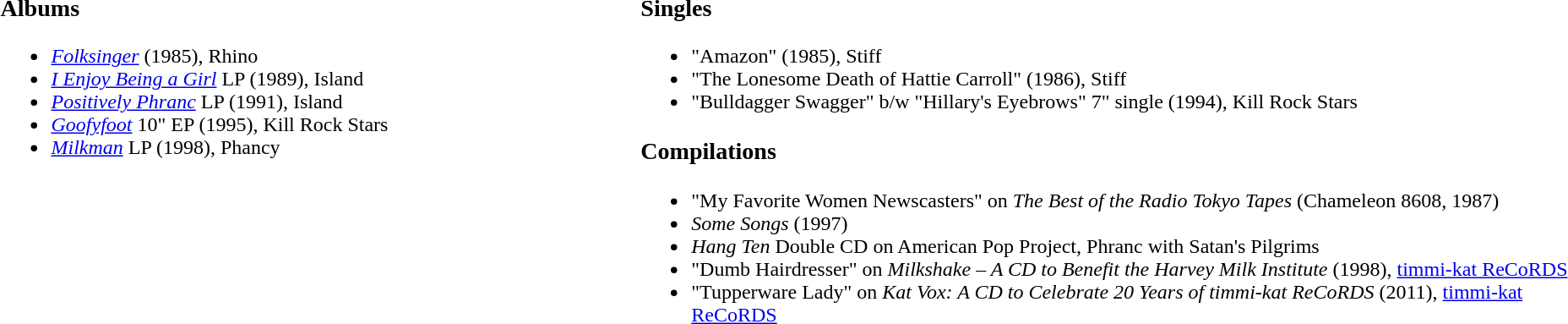<table width="100%">
<tr>
<td valign="top" width="40%"><br><h3>Albums</h3><ul><li><em><a href='#'>Folksinger</a></em> (1985), Rhino</li><li><em><a href='#'>I Enjoy Being a Girl</a></em> LP (1989), Island</li><li><em><a href='#'>Positively Phranc</a></em> LP (1991), Island</li><li><em><a href='#'>Goofyfoot</a></em> 10" EP (1995), Kill Rock Stars</li><li><em><a href='#'>Milkman</a></em> LP (1998), Phancy</li></ul></td>
<td valign="top"><br><h3>Singles</h3><ul><li>"Amazon" (1985), Stiff</li><li>"The Lonesome Death of Hattie Carroll" (1986), Stiff</li><li>"Bulldagger Swagger" b/w "Hillary's Eyebrows" 7" single (1994), Kill Rock Stars</li></ul><h3>Compilations</h3><ul><li>"My Favorite Women Newscasters" on <em>The Best of the Radio Tokyo Tapes</em> (Chameleon 8608, 1987)</li><li><em>Some Songs</em> (1997)</li><li><em>Hang Ten</em> Double CD on American Pop Project, Phranc with Satan's Pilgrims</li><li>"Dumb Hairdresser" on <em>Milkshake – A CD to Benefit the Harvey Milk Institute</em> (1998), <a href='#'>timmi-kat ReCoRDS</a></li><li>"Tupperware Lady" on <em>Kat Vox: A CD to Celebrate 20 Years of timmi-kat ReCoRDS</em> (2011),  <a href='#'>timmi-kat ReCoRDS</a></li></ul></td>
</tr>
</table>
